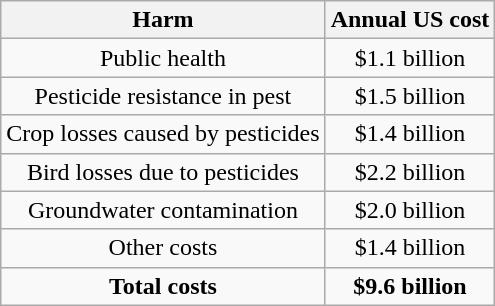<table class="wikitable floatright" style = "text-align:center">
<tr>
<th>Harm</th>
<th>Annual US cost</th>
</tr>
<tr>
<td>Public health</td>
<td>$1.1 billion</td>
</tr>
<tr>
<td>Pesticide resistance in pest</td>
<td>$1.5 billion</td>
</tr>
<tr>
<td>Crop losses caused by pesticides</td>
<td>$1.4 billion</td>
</tr>
<tr>
<td>Bird losses due to pesticides</td>
<td>$2.2 billion</td>
</tr>
<tr>
<td>Groundwater contamination</td>
<td>$2.0 billion</td>
</tr>
<tr>
<td>Other costs</td>
<td>$1.4 billion</td>
</tr>
<tr>
<td><strong>Total costs</strong></td>
<td><strong>$9.6 billion</strong></td>
</tr>
</table>
